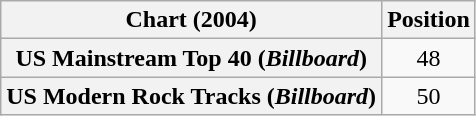<table class="wikitable plainrowheaders" style="text-align:center">
<tr>
<th>Chart (2004)</th>
<th>Position</th>
</tr>
<tr>
<th scope="row">US Mainstream Top 40 (<em>Billboard</em>)</th>
<td>48</td>
</tr>
<tr>
<th scope="row">US Modern Rock Tracks (<em>Billboard</em>)</th>
<td>50</td>
</tr>
</table>
